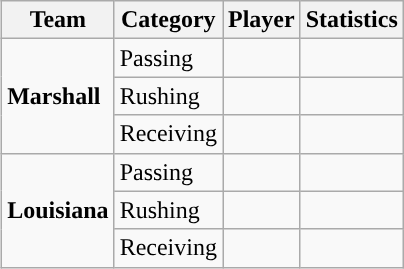<table class="wikitable" style="float: right;">
<tr>
<th>Team</th>
<th>Category</th>
<th>Player</th>
<th>Statistics</th>
</tr>
<tr>
<td rowspan=3><strong>Marshall</strong></td>
<td>Passing</td>
<td></td>
<td></td>
</tr>
<tr>
<td>Rushing</td>
<td></td>
<td></td>
</tr>
<tr>
<td>Receiving</td>
<td></td>
<td></td>
</tr>
<tr>
<td rowspan=3><strong>Louisiana</strong></td>
<td>Passing</td>
<td></td>
<td></td>
</tr>
<tr>
<td>Rushing</td>
<td></td>
<td></td>
</tr>
<tr>
<td>Receiving</td>
<td></td>
<td></td>
</tr>
</table>
